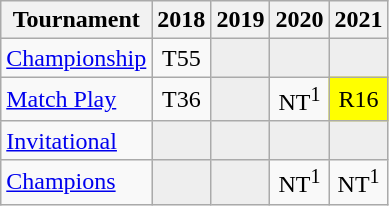<table class="wikitable" style="text-align:center;">
<tr>
<th>Tournament</th>
<th>2018</th>
<th>2019</th>
<th>2020</th>
<th>2021</th>
</tr>
<tr>
<td align="left"><a href='#'>Championship</a></td>
<td>T55</td>
<td style="background:#eeeeee;"></td>
<td style="background:#eeeeee;"></td>
<td style="background:#eeeeee;"></td>
</tr>
<tr>
<td align="left"><a href='#'>Match Play</a></td>
<td>T36</td>
<td style="background:#eeeeee;"></td>
<td>NT<sup>1</sup></td>
<td style="background:yellow;">R16</td>
</tr>
<tr>
<td align="left"><a href='#'>Invitational</a></td>
<td style="background:#eeeeee;"></td>
<td style="background:#eeeeee;"></td>
<td style="background:#eeeeee;"></td>
<td style="background:#eeeeee;"></td>
</tr>
<tr>
<td align="left"><a href='#'>Champions</a></td>
<td style="background:#eeeeee;"></td>
<td style="background:#eeeeee;"></td>
<td>NT<sup>1</sup></td>
<td>NT<sup>1</sup></td>
</tr>
</table>
